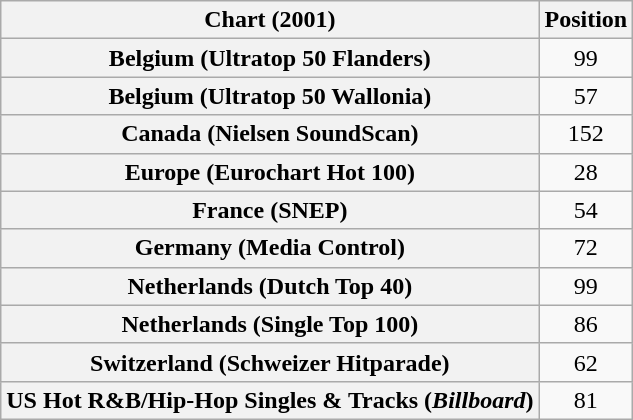<table class="wikitable sortable plainrowheaders" style="text-align:center">
<tr>
<th>Chart (2001)</th>
<th>Position</th>
</tr>
<tr>
<th scope="row">Belgium (Ultratop 50 Flanders)</th>
<td>99</td>
</tr>
<tr>
<th scope="row">Belgium (Ultratop 50 Wallonia)</th>
<td>57</td>
</tr>
<tr>
<th scope="row">Canada (Nielsen SoundScan)</th>
<td>152</td>
</tr>
<tr>
<th scope="row">Europe (Eurochart Hot 100)</th>
<td>28</td>
</tr>
<tr>
<th scope="row">France (SNEP)</th>
<td>54</td>
</tr>
<tr>
<th scope="row">Germany (Media Control)</th>
<td>72</td>
</tr>
<tr>
<th scope="row">Netherlands (Dutch Top 40)</th>
<td>99</td>
</tr>
<tr>
<th scope="row">Netherlands (Single Top 100)</th>
<td>86</td>
</tr>
<tr>
<th scope="row">Switzerland (Schweizer Hitparade)</th>
<td>62</td>
</tr>
<tr>
<th scope="row">US Hot R&B/Hip-Hop Singles & Tracks (<em>Billboard</em>)</th>
<td>81</td>
</tr>
</table>
